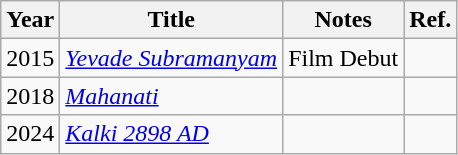<table class="wikitable sortable">
<tr Film>
<th scope="col">Year</th>
<th scope="col">Title</th>
<th scope="col">Notes</th>
<th>Ref.</th>
</tr>
<tr>
<td>2015</td>
<td><em><a href='#'>Yevade Subramanyam</a></em></td>
<td>Film Debut</td>
<td></td>
</tr>
<tr>
<td>2018</td>
<td><em><a href='#'>Mahanati</a></em></td>
<td></td>
<td></td>
</tr>
<tr>
<td>2024</td>
<td><em><a href='#'>Kalki 2898 AD</a></em></td>
<td></td>
<td></td>
</tr>
</table>
